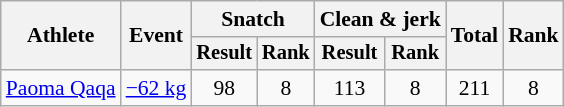<table class="wikitable" style="font-size:90%">
<tr>
<th rowspan="2">Athlete</th>
<th rowspan="2">Event</th>
<th colspan="2">Snatch</th>
<th colspan="2">Clean & jerk</th>
<th rowspan="2">Total</th>
<th rowspan="2">Rank</th>
</tr>
<tr style="font-size:95%">
<th>Result</th>
<th>Rank</th>
<th>Result</th>
<th>Rank</th>
</tr>
<tr align=center>
<td align=left><a href='#'>Paoma Qaqa</a></td>
<td align=left><a href='#'>−62 kg</a></td>
<td>98</td>
<td>8</td>
<td>113</td>
<td>8</td>
<td>211</td>
<td>8</td>
</tr>
</table>
